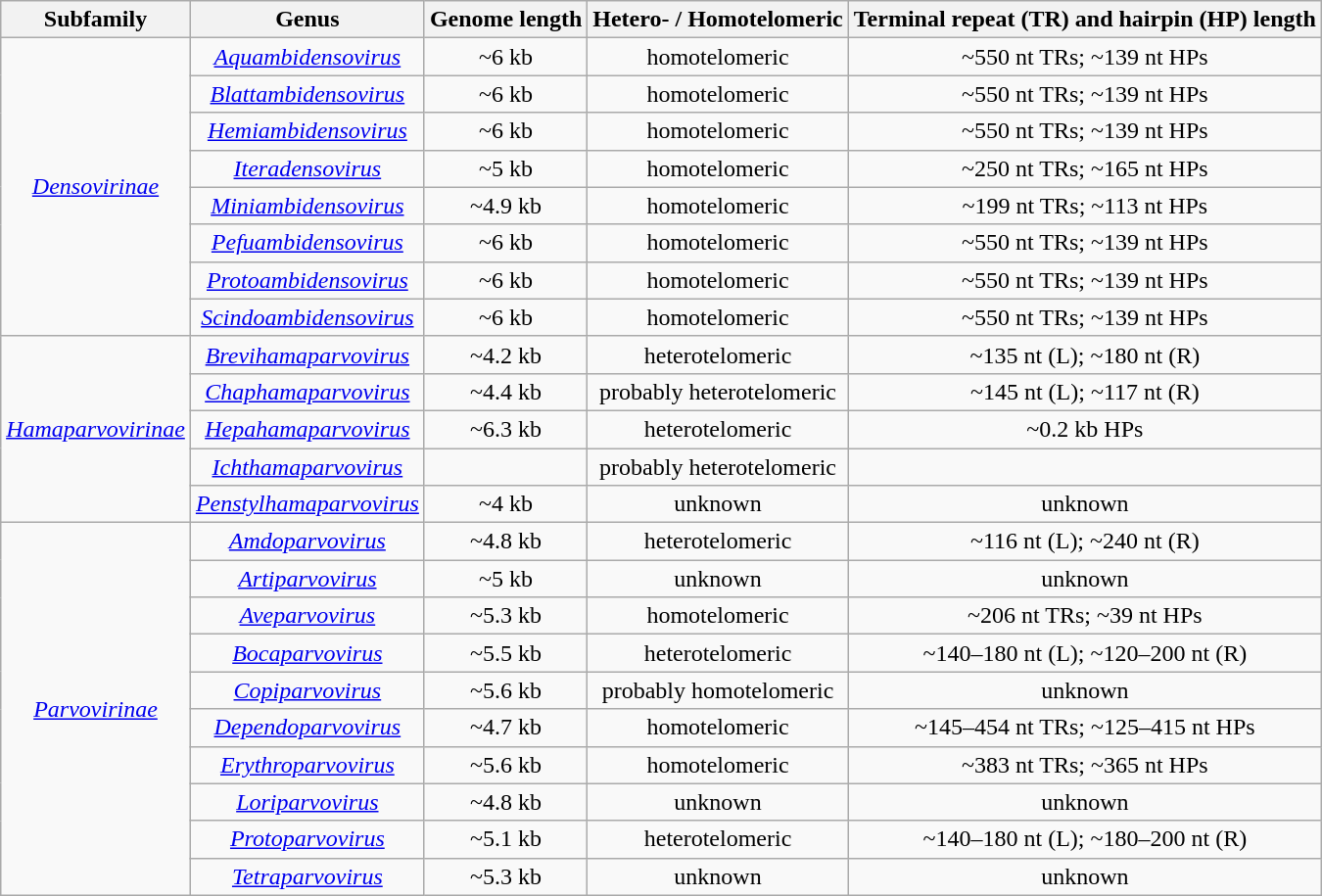<table class="wikitable sortable mw-collapsible mw-collapsed" style="text-align:center; margin-left: auto; margin-right: auto; border: none;">
<tr>
<th scope="col">Subfamily</th>
<th scope="col">Genus</th>
<th scope="col">Genome length</th>
<th scope="col">Hetero- / Homotelomeric</th>
<th scope="col">Terminal repeat (TR) and hairpin (HP) length</th>
</tr>
<tr>
<td rowspan=8><em><a href='#'>Densovirinae</a></em></td>
<td><em><a href='#'>Aquambidensovirus</a></em></td>
<td>~6 kb</td>
<td>homotelomeric</td>
<td>~550 nt TRs; ~139 nt HPs</td>
</tr>
<tr>
<td><em><a href='#'>Blattambidensovirus</a></em></td>
<td>~6 kb</td>
<td>homotelomeric</td>
<td>~550 nt TRs; ~139 nt HPs</td>
</tr>
<tr>
<td><em><a href='#'>Hemiambidensovirus</a></em></td>
<td>~6 kb</td>
<td>homotelomeric</td>
<td>~550 nt TRs; ~139 nt HPs</td>
</tr>
<tr>
<td><em><a href='#'>Iteradensovirus</a></em></td>
<td>~5 kb</td>
<td>homotelomeric</td>
<td>~250 nt TRs; ~165 nt  HPs</td>
</tr>
<tr>
<td><em><a href='#'>Miniambidensovirus</a></em></td>
<td>~4.9 kb</td>
<td>homotelomeric</td>
<td>~199 nt  TRs; ~113 nt HPs</td>
</tr>
<tr>
<td><em><a href='#'>Pefuambidensovirus</a></em></td>
<td>~6 kb</td>
<td>homotelomeric</td>
<td>~550 nt TRs; ~139 nt HPs</td>
</tr>
<tr>
<td><em><a href='#'>Protoambidensovirus</a></em></td>
<td>~6 kb</td>
<td>homotelomeric</td>
<td>~550 nt TRs; ~139 nt HPs</td>
</tr>
<tr>
<td><em><a href='#'>Scindoambidensovirus</a></em></td>
<td>~6 kb</td>
<td>homotelomeric</td>
<td>~550 nt TRs; ~139 nt HPs</td>
</tr>
<tr>
<td rowspan=5><em><a href='#'>Hamaparvovirinae</a></em></td>
<td><em><a href='#'>Brevihamaparvovirus</a></em></td>
<td>~4.2 kb</td>
<td>heterotelomeric</td>
<td>~135 nt (L); ~180 nt (R)</td>
</tr>
<tr>
<td><em><a href='#'>Chaphamaparvovirus</a></em></td>
<td>~4.4 kb</td>
<td>probably heterotelomeric</td>
<td>~145 nt (L); ~117 nt (R)</td>
</tr>
<tr>
<td><em><a href='#'>Hepahamaparvovirus</a></em></td>
<td>~6.3 kb</td>
<td>heterotelomeric</td>
<td>~0.2 kb HPs</td>
</tr>
<tr>
<td><em><a href='#'>Ichthamaparvovirus</a></em></td>
<td></td>
<td>probably heterotelomeric</td>
<td></td>
</tr>
<tr>
<td><em><a href='#'>Penstylhamaparvovirus</a></em></td>
<td>~4 kb</td>
<td>unknown</td>
<td>unknown</td>
</tr>
<tr>
<td rowspan=10><em><a href='#'>Parvovirinae</a></em></td>
<td><em><a href='#'>Amdoparvovirus</a></em></td>
<td>~4.8 kb</td>
<td>heterotelomeric</td>
<td>~116 nt (L); ~240 nt (R)</td>
</tr>
<tr>
<td><em><a href='#'>Artiparvovirus</a></em></td>
<td>~5 kb</td>
<td>unknown</td>
<td>unknown</td>
</tr>
<tr>
<td><em><a href='#'>Aveparvovirus</a></em></td>
<td>~5.3 kb</td>
<td>homotelomeric</td>
<td>~206 nt TRs; ~39 nt HPs</td>
</tr>
<tr>
<td><em><a href='#'>Bocaparvovirus</a></em></td>
<td>~5.5 kb</td>
<td>heterotelomeric</td>
<td>~140–180 nt (L); ~120–200 nt (R)</td>
</tr>
<tr>
<td><em><a href='#'>Copiparvovirus</a></em></td>
<td>~5.6 kb</td>
<td>probably homotelomeric</td>
<td>unknown</td>
</tr>
<tr>
<td><em><a href='#'>Dependoparvovirus</a></em></td>
<td>~4.7 kb</td>
<td>homotelomeric</td>
<td>~145–454 nt TRs; ~125–415 nt HPs</td>
</tr>
<tr>
<td><em><a href='#'>Erythroparvovirus</a></em></td>
<td>~5.6 kb</td>
<td>homotelomeric</td>
<td>~383 nt TRs; ~365 nt HPs</td>
</tr>
<tr>
<td><em><a href='#'>Loriparvovirus</a></em></td>
<td>~4.8 kb</td>
<td>unknown</td>
<td>unknown</td>
</tr>
<tr>
<td><em><a href='#'>Protoparvovirus</a></em></td>
<td>~5.1 kb</td>
<td>heterotelomeric</td>
<td>~140–180 nt (L); ~180–200 nt (R)</td>
</tr>
<tr>
<td><em><a href='#'>Tetraparvovirus</a></em></td>
<td>~5.3 kb</td>
<td>unknown</td>
<td>unknown</td>
</tr>
</table>
